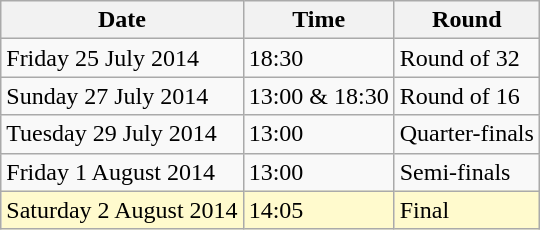<table class="wikitable">
<tr>
<th>Date</th>
<th>Time</th>
<th>Round</th>
</tr>
<tr>
<td>Friday 25 July 2014</td>
<td>18:30</td>
<td>Round of 32</td>
</tr>
<tr>
<td>Sunday 27 July 2014</td>
<td>13:00 & 18:30</td>
<td>Round of 16</td>
</tr>
<tr>
<td>Tuesday 29 July 2014</td>
<td>13:00</td>
<td>Quarter-finals</td>
</tr>
<tr>
<td>Friday 1 August 2014</td>
<td>13:00</td>
<td>Semi-finals</td>
</tr>
<tr>
<td style=background:lemonchiffon>Saturday 2 August 2014</td>
<td style=background:lemonchiffon>14:05</td>
<td style=background:lemonchiffon>Final</td>
</tr>
</table>
